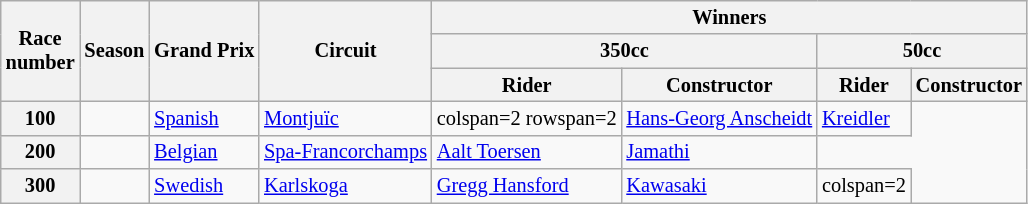<table class="wikitable sortable" style="font-size: 85%;">
<tr>
<th rowspan="3">Race<br>number</th>
<th rowspan="3">Season</th>
<th rowspan="3">Grand Prix</th>
<th rowspan="3">Circuit</th>
<th colspan="4">Winners</th>
</tr>
<tr>
<th colspan="2">350cc</th>
<th colspan="2">50cc</th>
</tr>
<tr>
<th scope="col">Rider</th>
<th scope="col">Constructor</th>
<th scope="col">Rider</th>
<th scope="col">Constructor</th>
</tr>
<tr>
<th>100</th>
<td align="center"></td>
<td data-sort-value="SPA"> <a href='#'>Spanish</a></td>
<td><a href='#'>Montjuïc</a></td>
<td>colspan=2 rowspan=2 </td>
<td data-sort-value="ANS" nowrap> <a href='#'>Hans-Georg Anscheidt</a></td>
<td data-sort-value="KRE"> <a href='#'>Kreidler</a></td>
</tr>
<tr>
<th>200</th>
<td align="center"></td>
<td data-sort-value="BEL"> <a href='#'>Belgian</a></td>
<td nowrap><a href='#'>Spa-Francorchamps</a></td>
<td data-sort-value="TOE"> <a href='#'>Aalt Toersen</a></td>
<td data-sort-value="JAM"> <a href='#'>Jamathi</a></td>
</tr>
<tr>
<th>300</th>
<td align="center"></td>
<td data-sort-value="SWE"> <a href='#'>Swedish</a></td>
<td><a href='#'>Karlskoga</a></td>
<td data-sort-value="HAN" nowrap> <a href='#'>Gregg Hansford</a></td>
<td data-sort-value="KAW" nowrap> <a href='#'>Kawasaki</a></td>
<td>colspan=2 </td>
</tr>
</table>
